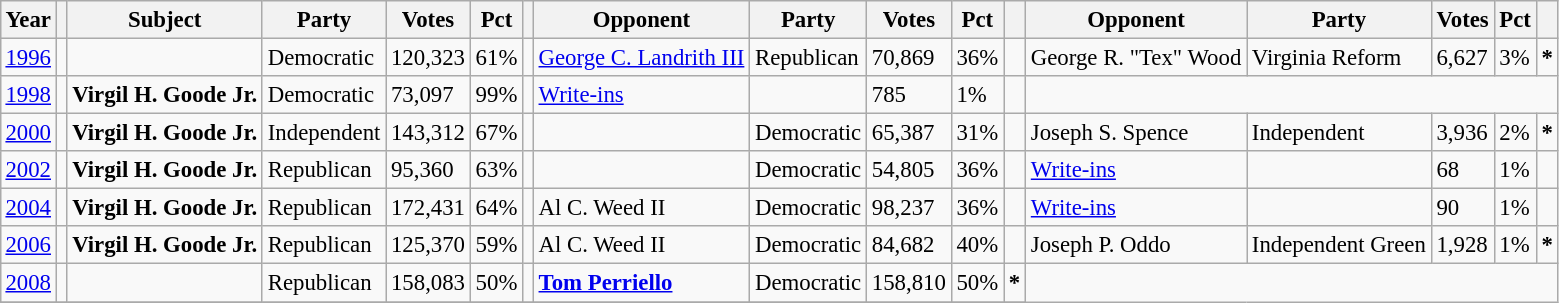<table class="wikitable" style="margin:0.5em ; font-size:95%">
<tr>
<th>Year</th>
<th></th>
<th>Subject</th>
<th>Party</th>
<th>Votes</th>
<th>Pct</th>
<th></th>
<th>Opponent</th>
<th>Party</th>
<th>Votes</th>
<th>Pct</th>
<th></th>
<th>Opponent</th>
<th>Party</th>
<th>Votes</th>
<th>Pct</th>
<th></th>
</tr>
<tr>
<td><a href='#'>1996</a></td>
<td></td>
<td></td>
<td>Democratic</td>
<td>120,323</td>
<td>61%</td>
<td></td>
<td><a href='#'>George C. Landrith III</a></td>
<td>Republican</td>
<td>70,869</td>
<td>36%</td>
<td></td>
<td>George R. "Tex" Wood</td>
<td>Virginia Reform</td>
<td>6,627</td>
<td>3%</td>
<td><strong>*</strong></td>
</tr>
<tr>
<td><a href='#'>1998</a></td>
<td></td>
<td><strong>Virgil H. Goode Jr.</strong></td>
<td>Democratic</td>
<td>73,097</td>
<td>99%</td>
<td></td>
<td><a href='#'>Write-ins</a></td>
<td></td>
<td>785</td>
<td>1%</td>
<td></td>
</tr>
<tr>
<td><a href='#'>2000</a></td>
<td></td>
<td><strong>Virgil H. Goode Jr.</strong></td>
<td>Independent</td>
<td>143,312</td>
<td>67%</td>
<td></td>
<td></td>
<td>Democratic</td>
<td>65,387</td>
<td>31%</td>
<td></td>
<td>Joseph S. Spence</td>
<td>Independent</td>
<td>3,936</td>
<td>2%</td>
<td><strong>*</strong></td>
</tr>
<tr>
<td><a href='#'>2002</a></td>
<td></td>
<td><strong>Virgil H. Goode Jr.</strong></td>
<td>Republican</td>
<td>95,360</td>
<td>63%</td>
<td></td>
<td></td>
<td>Democratic</td>
<td>54,805</td>
<td>36%</td>
<td></td>
<td><a href='#'>Write-ins</a></td>
<td></td>
<td>68</td>
<td>1%</td>
<td></td>
</tr>
<tr>
<td><a href='#'>2004</a></td>
<td></td>
<td><strong>Virgil H. Goode Jr.</strong></td>
<td>Republican</td>
<td>172,431</td>
<td>64%</td>
<td></td>
<td>Al C. Weed II</td>
<td>Democratic</td>
<td>98,237</td>
<td>36%</td>
<td></td>
<td><a href='#'>Write-ins</a></td>
<td></td>
<td>90</td>
<td>1%</td>
<td></td>
</tr>
<tr>
<td><a href='#'>2006</a></td>
<td></td>
<td><strong>Virgil H. Goode Jr.</strong></td>
<td>Republican</td>
<td>125,370</td>
<td>59%</td>
<td></td>
<td>Al C. Weed II</td>
<td>Democratic</td>
<td>84,682</td>
<td>40%</td>
<td></td>
<td>Joseph P. Oddo</td>
<td>Independent Green</td>
<td>1,928</td>
<td>1%</td>
<td><strong>*</strong></td>
</tr>
<tr>
<td><a href='#'>2008</a></td>
<td></td>
<td></td>
<td>Republican</td>
<td>158,083</td>
<td>50%</td>
<td></td>
<td><strong><a href='#'>Tom Perriello</a></strong></td>
<td>Democratic</td>
<td>158,810</td>
<td>50%</td>
<td><strong>*</strong></td>
</tr>
<tr>
</tr>
</table>
